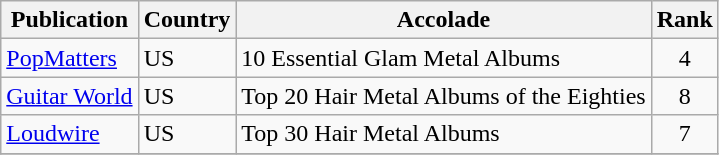<table class="wikitable">
<tr>
<th>Publication</th>
<th>Country</th>
<th>Accolade</th>
<th>Rank</th>
</tr>
<tr>
<td><a href='#'>PopMatters</a></td>
<td>US</td>
<td>10 Essential Glam Metal Albums</td>
<td align="center">4</td>
</tr>
<tr>
<td><a href='#'>Guitar World</a></td>
<td>US</td>
<td>Top 20 Hair Metal Albums of the Eighties</td>
<td align="center">8</td>
</tr>
<tr>
<td><a href='#'>Loudwire</a></td>
<td>US</td>
<td>Top 30 Hair Metal Albums</td>
<td align="center">7</td>
</tr>
<tr>
</tr>
</table>
